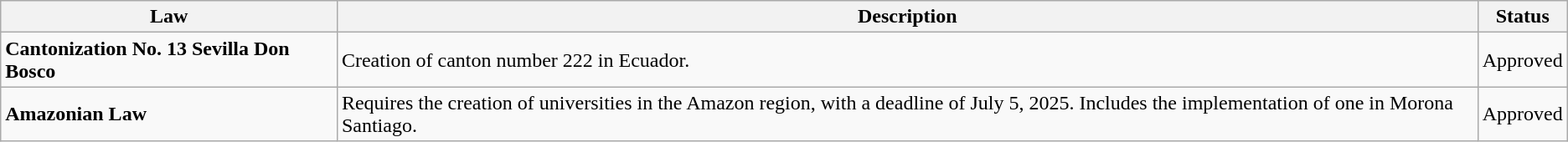<table class="wikitable">
<tr>
<th><strong>Law</strong></th>
<th><strong>Description</strong></th>
<th><strong>Status</strong></th>
</tr>
<tr>
<td><strong>Cantonization No. 13 Sevilla Don Bosco</strong></td>
<td>Creation of canton number 222 in Ecuador.</td>
<td>Approved</td>
</tr>
<tr>
<td><strong>Amazonian Law</strong></td>
<td>Requires the creation of universities in the Amazon region, with a deadline of July 5, 2025. Includes the implementation of one in Morona Santiago.</td>
<td>Approved</td>
</tr>
</table>
